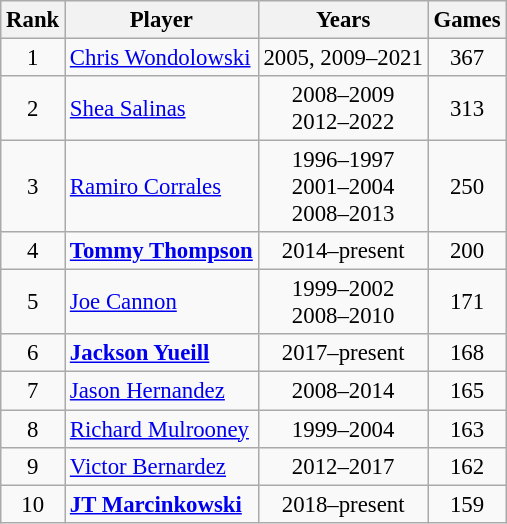<table class="wikitable" style="font-size:95%;">
<tr>
<th>Rank</th>
<th>Player</th>
<th align=center>Years</th>
<th>Games</th>
</tr>
<tr>
<td align=center>1</td>
<td> <a href='#'>Chris Wondolowski</a></td>
<td align=center>2005, 2009–2021</td>
<td align=center>367</td>
</tr>
<tr>
<td align=center>2</td>
<td> <a href='#'>Shea Salinas</a></td>
<td align=center>2008–2009<br>2012–2022</td>
<td align=center>313</td>
</tr>
<tr>
<td align=center>3</td>
<td> <a href='#'>Ramiro Corrales</a></td>
<td align=center>1996–1997<br>2001–2004<br>2008–2013</td>
<td align=center>250</td>
</tr>
<tr>
<td align=center>4</td>
<td> <strong><a href='#'>Tommy Thompson</a></strong></td>
<td align=center>2014–present</td>
<td align=center>200</td>
</tr>
<tr>
<td style="text-align:center;">5</td>
<td> <a href='#'>Joe Cannon</a></td>
<td align=center>1999–2002<br>2008–2010</td>
<td align=center>171</td>
</tr>
<tr>
<td align=center>6</td>
<td> <strong><a href='#'>Jackson Yueill</a></strong></td>
<td align=center>2017–present</td>
<td align=center>168</td>
</tr>
<tr>
<td align=center>7</td>
<td> <a href='#'>Jason Hernandez</a></td>
<td align=center>2008–2014</td>
<td align=center>165</td>
</tr>
<tr>
<td align=center>8</td>
<td> <a href='#'>Richard Mulrooney</a></td>
<td align=center>1999–2004</td>
<td align=center>163</td>
</tr>
<tr>
<td align=center>9</td>
<td> <a href='#'>Victor Bernardez</a></td>
<td align=center>2012–2017</td>
<td align=center>162</td>
</tr>
<tr>
<td align=center>10</td>
<td> <strong><a href='#'>JT Marcinkowski</a></strong></td>
<td align=center>2018–present</td>
<td align=center>159</td>
</tr>
</table>
